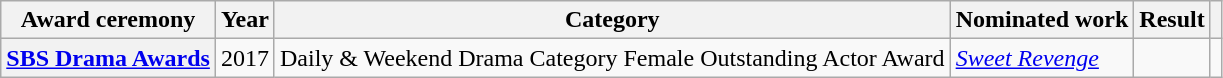<table class="wikitable plainrowheaders">
<tr>
<th scope="col">Award ceremony</th>
<th scope="col">Year</th>
<th scope="col">Category</th>
<th scope="col">Nominated work</th>
<th scope="col">Result</th>
<th scope="col" class="unsortable"></th>
</tr>
<tr>
<th scope="row"><a href='#'>SBS Drama Awards</a></th>
<td>2017</td>
<td>Daily & Weekend Drama Category Female Outstanding Actor Award</td>
<td><em><a href='#'>Sweet Revenge</a></em></td>
<td></td>
<td></td>
</tr>
</table>
